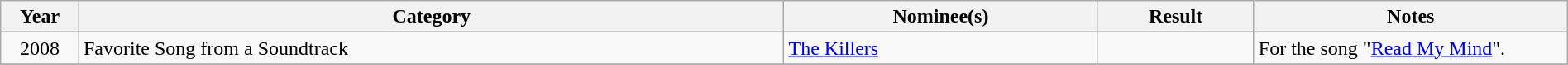<table class="wikitable" width="100%" cellpadding="5">
<tr>
<th width="5%">Year</th>
<th width="45%">Category</th>
<th width="20%">Nominee(s)</th>
<th width="10%">Result</th>
<th width="20%">Notes</th>
</tr>
<tr>
<td style="text-align:center;">2008</td>
<td>Favorite Song from a Soundtrack</td>
<td><a href='#'>The Killers</a></td>
<td></td>
<td>For the song "<a href='#'>Read My Mind</a>".</td>
</tr>
<tr>
</tr>
</table>
